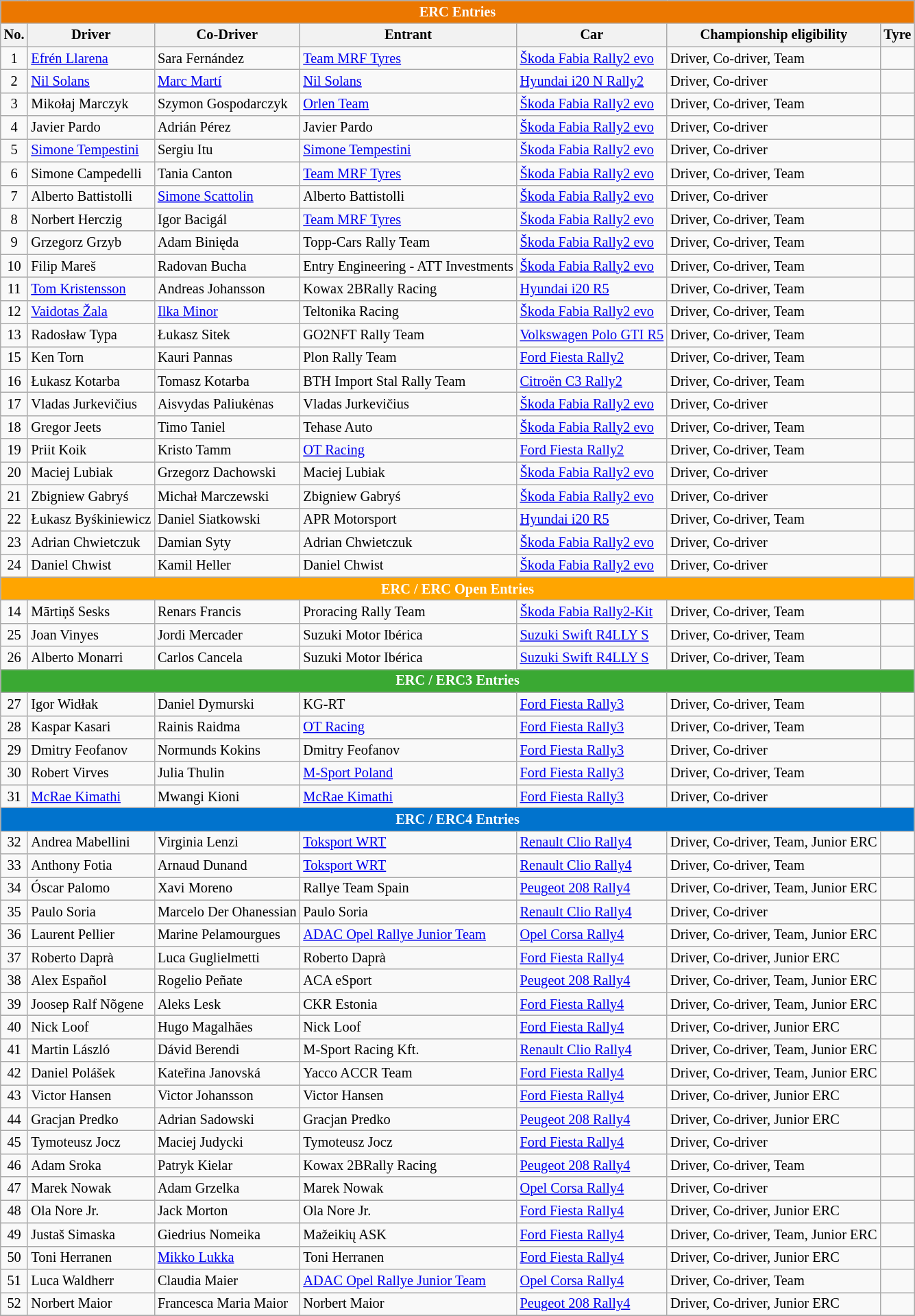<table class="wikitable" style="font-size: 85%;">
<tr>
<th colspan="8" style="color:white; background-color:#eb7700;">ERC Entries</th>
</tr>
<tr>
<th>No.</th>
<th>Driver</th>
<th>Co-Driver</th>
<th>Entrant</th>
<th>Car</th>
<th>Championship eligibility</th>
<th>Tyre</th>
</tr>
<tr>
<td align="center">1</td>
<td> <a href='#'>Efrén Llarena</a></td>
<td> Sara Fernández</td>
<td> <a href='#'>Team MRF Tyres</a></td>
<td><a href='#'>Škoda Fabia Rally2 evo</a></td>
<td>Driver, Co-driver, Team</td>
<td align="center"></td>
</tr>
<tr>
<td align="center">2</td>
<td> <a href='#'>Nil Solans</a></td>
<td> <a href='#'>Marc Martí</a></td>
<td> <a href='#'>Nil Solans</a></td>
<td><a href='#'>Hyundai i20 N Rally2</a></td>
<td>Driver, Co-driver</td>
<td align="center"></td>
</tr>
<tr>
<td align="center">3</td>
<td> Mikołaj Marczyk</td>
<td> Szymon Gospodarczyk</td>
<td> <a href='#'>Orlen Team</a></td>
<td><a href='#'>Škoda Fabia Rally2 evo</a></td>
<td>Driver, Co-driver, Team</td>
<td align="center"></td>
</tr>
<tr>
<td align="center">4</td>
<td> Javier Pardo</td>
<td> Adrián Pérez</td>
<td> Javier Pardo</td>
<td><a href='#'>Škoda Fabia Rally2 evo</a></td>
<td>Driver, Co-driver</td>
<td align="center"></td>
</tr>
<tr>
<td align="center">5</td>
<td> <a href='#'>Simone Tempestini</a></td>
<td> Sergiu Itu</td>
<td> <a href='#'>Simone Tempestini</a></td>
<td><a href='#'>Škoda Fabia Rally2 evo</a></td>
<td>Driver, Co-driver</td>
<td align="center"></td>
</tr>
<tr>
<td align="center">6</td>
<td> Simone Campedelli</td>
<td> Tania Canton</td>
<td> <a href='#'>Team MRF Tyres</a></td>
<td><a href='#'>Škoda Fabia Rally2 evo</a></td>
<td>Driver, Co-driver, Team</td>
<td align="center"></td>
</tr>
<tr>
<td align="center">7</td>
<td> Alberto Battistolli</td>
<td> <a href='#'>Simone Scattolin</a></td>
<td> Alberto Battistolli</td>
<td><a href='#'>Škoda Fabia Rally2 evo</a></td>
<td>Driver, Co-driver</td>
<td align="center"></td>
</tr>
<tr>
<td align="center">8</td>
<td> Norbert Herczig</td>
<td> Igor Bacigál</td>
<td> <a href='#'>Team MRF Tyres</a></td>
<td><a href='#'>Škoda Fabia Rally2 evo</a></td>
<td>Driver, Co-driver, Team</td>
<td align="center"></td>
</tr>
<tr>
<td align="center">9</td>
<td> Grzegorz Grzyb</td>
<td> Adam Binięda</td>
<td> Topp-Cars Rally Team</td>
<td><a href='#'>Škoda Fabia Rally2 evo</a></td>
<td>Driver, Co-driver, Team</td>
<td align="center"></td>
</tr>
<tr>
<td align="center">10</td>
<td> Filip Mareš</td>
<td> Radovan Bucha</td>
<td> Entry Engineering - ATT Investments</td>
<td><a href='#'>Škoda Fabia Rally2 evo</a></td>
<td>Driver, Co-driver, Team</td>
<td align="center"></td>
</tr>
<tr>
<td align="center">11</td>
<td> <a href='#'>Tom Kristensson</a></td>
<td> Andreas Johansson</td>
<td> Kowax 2BRally Racing</td>
<td><a href='#'>Hyundai i20 R5</a></td>
<td>Driver, Co-driver, Team</td>
<td align="center"></td>
</tr>
<tr>
<td align="center">12</td>
<td> <a href='#'>Vaidotas Žala</a></td>
<td> <a href='#'>Ilka Minor</a></td>
<td> Teltonika Racing</td>
<td><a href='#'>Škoda Fabia Rally2 evo</a></td>
<td>Driver, Co-driver, Team</td>
<td align="center"></td>
</tr>
<tr>
<td align="center">13</td>
<td> Radosław Typa</td>
<td> Łukasz Sitek</td>
<td> GO2NFT Rally Team</td>
<td><a href='#'>Volkswagen Polo GTI R5</a></td>
<td>Driver, Co-driver, Team</td>
<td align="center"></td>
</tr>
<tr>
<td align="center">15</td>
<td> Ken Torn</td>
<td> Kauri Pannas</td>
<td> Plon Rally Team</td>
<td><a href='#'>Ford Fiesta Rally2</a></td>
<td>Driver, Co-driver, Team</td>
<td align="center"></td>
</tr>
<tr>
<td align="center">16</td>
<td> Łukasz Kotarba</td>
<td> Tomasz Kotarba</td>
<td> BTH Import Stal Rally Team</td>
<td><a href='#'>Citroën C3 Rally2</a></td>
<td>Driver, Co-driver, Team</td>
<td align="center"></td>
</tr>
<tr>
<td align="center">17</td>
<td> Vladas Jurkevičius</td>
<td> Aisvydas Paliukėnas</td>
<td> Vladas Jurkevičius</td>
<td><a href='#'>Škoda Fabia Rally2 evo</a></td>
<td>Driver, Co-driver</td>
<td align="center"></td>
</tr>
<tr>
<td align="center">18</td>
<td> Gregor Jeets</td>
<td> Timo Taniel</td>
<td> Tehase Auto</td>
<td><a href='#'>Škoda Fabia Rally2 evo</a></td>
<td>Driver, Co-driver, Team</td>
<td align="center"></td>
</tr>
<tr>
<td align="center">19</td>
<td> Priit Koik</td>
<td> Kristo Tamm</td>
<td> <a href='#'>OT Racing</a></td>
<td><a href='#'>Ford Fiesta Rally2</a></td>
<td>Driver, Co-driver, Team</td>
<td align="center"></td>
</tr>
<tr>
<td align="center">20</td>
<td> Maciej Lubiak</td>
<td> Grzegorz Dachowski</td>
<td> Maciej Lubiak</td>
<td><a href='#'>Škoda Fabia Rally2 evo</a></td>
<td>Driver, Co-driver</td>
<td align="center"></td>
</tr>
<tr>
<td align="center">21</td>
<td> Zbigniew Gabryś</td>
<td> Michał Marczewski</td>
<td> Zbigniew Gabryś</td>
<td><a href='#'>Škoda Fabia Rally2 evo</a></td>
<td>Driver, Co-driver</td>
<td align="center"></td>
</tr>
<tr>
<td align="center">22</td>
<td> Łukasz Byśkiniewicz</td>
<td> Daniel Siatkowski</td>
<td> APR Motorsport</td>
<td><a href='#'>Hyundai i20 R5</a></td>
<td>Driver, Co-driver, Team</td>
<td align="center"></td>
</tr>
<tr>
<td align="center">23</td>
<td> Adrian Chwietczuk</td>
<td> Damian Syty</td>
<td> Adrian Chwietczuk</td>
<td><a href='#'>Škoda Fabia Rally2 evo</a></td>
<td>Driver, Co-driver</td>
<td align="center"></td>
</tr>
<tr>
<td align="center">24</td>
<td> Daniel Chwist</td>
<td> Kamil Heller</td>
<td> Daniel Chwist</td>
<td><a href='#'>Škoda Fabia Rally2 evo</a></td>
<td>Driver, Co-driver</td>
<td align="center"></td>
</tr>
<tr>
<th colspan="8" style="color:white; background-color:orange;">ERC / ERC Open Entries</th>
</tr>
<tr>
<td align="center">14</td>
<td> Mārtiņš Sesks</td>
<td> Renars Francis</td>
<td> Proracing Rally Team</td>
<td><a href='#'>Škoda Fabia Rally2-Kit</a></td>
<td>Driver, Co-driver, Team</td>
<td align="center"></td>
</tr>
<tr>
<td align="center">25</td>
<td> Joan Vinyes</td>
<td> Jordi Mercader</td>
<td> Suzuki Motor Ibérica</td>
<td><a href='#'>Suzuki Swift R4LLY S</a></td>
<td>Driver, Co-driver, Team</td>
<td align="center"></td>
</tr>
<tr>
<td align="center">26</td>
<td> Alberto Monarri</td>
<td> Carlos Cancela</td>
<td> Suzuki Motor Ibérica</td>
<td><a href='#'>Suzuki Swift R4LLY S</a></td>
<td>Driver, Co-driver, Team</td>
<td align="center"></td>
</tr>
<tr>
<th colspan="8" style="color:white; background-color:#3aa933;">ERC / ERC3 Entries</th>
</tr>
<tr>
<td align="center">27</td>
<td> Igor Widłak</td>
<td> Daniel Dymurski</td>
<td> KG-RT</td>
<td><a href='#'>Ford Fiesta Rally3</a></td>
<td>Driver, Co-driver, Team</td>
<td align="center"></td>
</tr>
<tr>
<td align="center">28</td>
<td> Kaspar Kasari</td>
<td> Rainis Raidma</td>
<td> <a href='#'>OT Racing</a></td>
<td><a href='#'>Ford Fiesta Rally3</a></td>
<td>Driver, Co-driver, Team</td>
<td align="center"></td>
</tr>
<tr>
<td align="center">29</td>
<td> Dmitry Feofanov</td>
<td> Normunds Kokins</td>
<td> Dmitry Feofanov</td>
<td><a href='#'>Ford Fiesta Rally3</a></td>
<td>Driver, Co-driver</td>
<td align="center"></td>
</tr>
<tr>
<td align="center">30</td>
<td> Robert Virves</td>
<td> Julia Thulin</td>
<td> <a href='#'>M-Sport Poland</a></td>
<td><a href='#'>Ford Fiesta Rally3</a></td>
<td>Driver, Co-driver, Team</td>
<td align="center"></td>
</tr>
<tr>
<td align="center">31</td>
<td> <a href='#'>McRae Kimathi</a></td>
<td> Mwangi Kioni</td>
<td> <a href='#'>McRae Kimathi</a></td>
<td><a href='#'>Ford Fiesta Rally3</a></td>
<td>Driver, Co-driver</td>
<td align="center"></td>
</tr>
<tr>
<th colspan="8" style="color:white; background-color:#0173cd;">ERC / ERC4 Entries</th>
</tr>
<tr>
<td align="center">32</td>
<td> Andrea Mabellini</td>
<td> Virginia Lenzi</td>
<td> <a href='#'>Toksport WRT</a></td>
<td><a href='#'>Renault Clio Rally4</a></td>
<td>Driver, Co-driver, Team, Junior ERC</td>
<td align="center"></td>
</tr>
<tr>
<td align="center">33</td>
<td> Anthony Fotia</td>
<td> Arnaud Dunand</td>
<td> <a href='#'>Toksport WRT</a></td>
<td><a href='#'>Renault Clio Rally4</a></td>
<td>Driver, Co-driver, Team</td>
<td align="center"></td>
</tr>
<tr>
<td align="center">34</td>
<td> Óscar Palomo</td>
<td> Xavi Moreno</td>
<td> Rallye Team Spain</td>
<td><a href='#'>Peugeot 208 Rally4</a></td>
<td>Driver, Co-driver, Team, Junior ERC</td>
<td align="center"></td>
</tr>
<tr>
<td align="center">35</td>
<td> Paulo Soria</td>
<td> Marcelo Der Ohanessian</td>
<td> Paulo Soria</td>
<td><a href='#'>Renault Clio Rally4</a></td>
<td>Driver, Co-driver</td>
<td align="center"></td>
</tr>
<tr>
<td align="center">36</td>
<td> Laurent Pellier</td>
<td> Marine Pelamourgues</td>
<td> <a href='#'>ADAC Opel Rallye Junior Team</a></td>
<td><a href='#'>Opel Corsa Rally4</a></td>
<td>Driver, Co-driver, Team, Junior ERC</td>
<td align="center"></td>
</tr>
<tr>
<td align="center">37</td>
<td> Roberto Daprà</td>
<td> Luca Guglielmetti</td>
<td> Roberto Daprà</td>
<td><a href='#'>Ford Fiesta Rally4</a></td>
<td>Driver, Co-driver, Junior ERC</td>
<td align="center"></td>
</tr>
<tr>
<td align="center">38</td>
<td> Alex Español</td>
<td> Rogelio Peñate</td>
<td> ACA eSport</td>
<td><a href='#'>Peugeot 208 Rally4</a></td>
<td>Driver, Co-driver, Team, Junior ERC</td>
<td align="center"></td>
</tr>
<tr>
<td align="center">39</td>
<td> Joosep Ralf Nõgene</td>
<td> Aleks Lesk</td>
<td> CKR Estonia</td>
<td><a href='#'>Ford Fiesta Rally4</a></td>
<td>Driver, Co-driver, Team, Junior ERC</td>
<td align="center"></td>
</tr>
<tr>
<td align="center">40</td>
<td> Nick Loof</td>
<td> Hugo Magalhães</td>
<td> Nick Loof</td>
<td><a href='#'>Ford Fiesta Rally4</a></td>
<td>Driver, Co-driver, Junior ERC</td>
<td align="center"></td>
</tr>
<tr>
<td align="center">41</td>
<td> Martin László</td>
<td> Dávid Berendi</td>
<td> M-Sport Racing Kft.</td>
<td><a href='#'>Renault Clio Rally4</a></td>
<td>Driver, Co-driver, Team, Junior ERC</td>
<td align="center"></td>
</tr>
<tr>
<td align="center">42</td>
<td> Daniel Polášek</td>
<td> Kateřina Janovská</td>
<td> Yacco ACCR Team</td>
<td><a href='#'>Ford Fiesta Rally4</a></td>
<td>Driver, Co-driver, Team, Junior ERC</td>
<td align="center"></td>
</tr>
<tr>
<td align="center">43</td>
<td> Victor Hansen</td>
<td> Victor Johansson</td>
<td> Victor Hansen</td>
<td><a href='#'>Ford Fiesta Rally4</a></td>
<td>Driver, Co-driver, Junior ERC</td>
<td align="center"></td>
</tr>
<tr>
<td align="center">44</td>
<td> Gracjan Predko</td>
<td> Adrian Sadowski</td>
<td> Gracjan Predko</td>
<td><a href='#'>Peugeot 208 Rally4</a></td>
<td>Driver, Co-driver, Junior ERC</td>
<td align="center"></td>
</tr>
<tr>
<td align="center">45</td>
<td> Tymoteusz Jocz</td>
<td> Maciej Judycki</td>
<td> Tymoteusz Jocz</td>
<td><a href='#'>Ford Fiesta Rally4</a></td>
<td>Driver, Co-driver</td>
<td align="center"></td>
</tr>
<tr>
<td align="center">46</td>
<td> Adam Sroka</td>
<td> Patryk Kielar</td>
<td> Kowax 2BRally Racing</td>
<td><a href='#'>Peugeot 208 Rally4</a></td>
<td>Driver, Co-driver, Team</td>
<td align="center"></td>
</tr>
<tr>
<td align="center">47</td>
<td> Marek Nowak</td>
<td> Adam Grzelka</td>
<td> Marek Nowak</td>
<td><a href='#'>Opel Corsa Rally4</a></td>
<td>Driver, Co-driver</td>
<td align="center"></td>
</tr>
<tr>
<td align="center">48</td>
<td> Ola Nore Jr.</td>
<td> Jack Morton</td>
<td> Ola Nore Jr.</td>
<td><a href='#'>Ford Fiesta Rally4</a></td>
<td>Driver, Co-driver, Junior ERC</td>
<td align="center"></td>
</tr>
<tr>
<td align="center">49</td>
<td> Justaš Simaska</td>
<td> Giedrius Nomeika</td>
<td> Mažeikių ASK</td>
<td><a href='#'>Ford Fiesta Rally4</a></td>
<td>Driver, Co-driver, Team, Junior ERC</td>
<td align="center"></td>
</tr>
<tr>
<td align="center">50</td>
<td> Toni Herranen</td>
<td> <a href='#'>Mikko Lukka</a></td>
<td> Toni Herranen</td>
<td><a href='#'>Ford Fiesta Rally4</a></td>
<td>Driver, Co-driver, Junior ERC</td>
<td align="center"></td>
</tr>
<tr>
<td align="center">51</td>
<td> Luca Waldherr</td>
<td> Claudia Maier</td>
<td> <a href='#'>ADAC Opel Rallye Junior Team</a></td>
<td><a href='#'>Opel Corsa Rally4</a></td>
<td>Driver, Co-driver, Team</td>
<td align="center"></td>
</tr>
<tr>
<td align="center">52</td>
<td> Norbert Maior</td>
<td> Francesca Maria Maior</td>
<td> Norbert Maior</td>
<td><a href='#'>Peugeot 208 Rally4</a></td>
<td>Driver, Co-driver, Junior ERC</td>
<td align="center"></td>
</tr>
<tr>
</tr>
</table>
